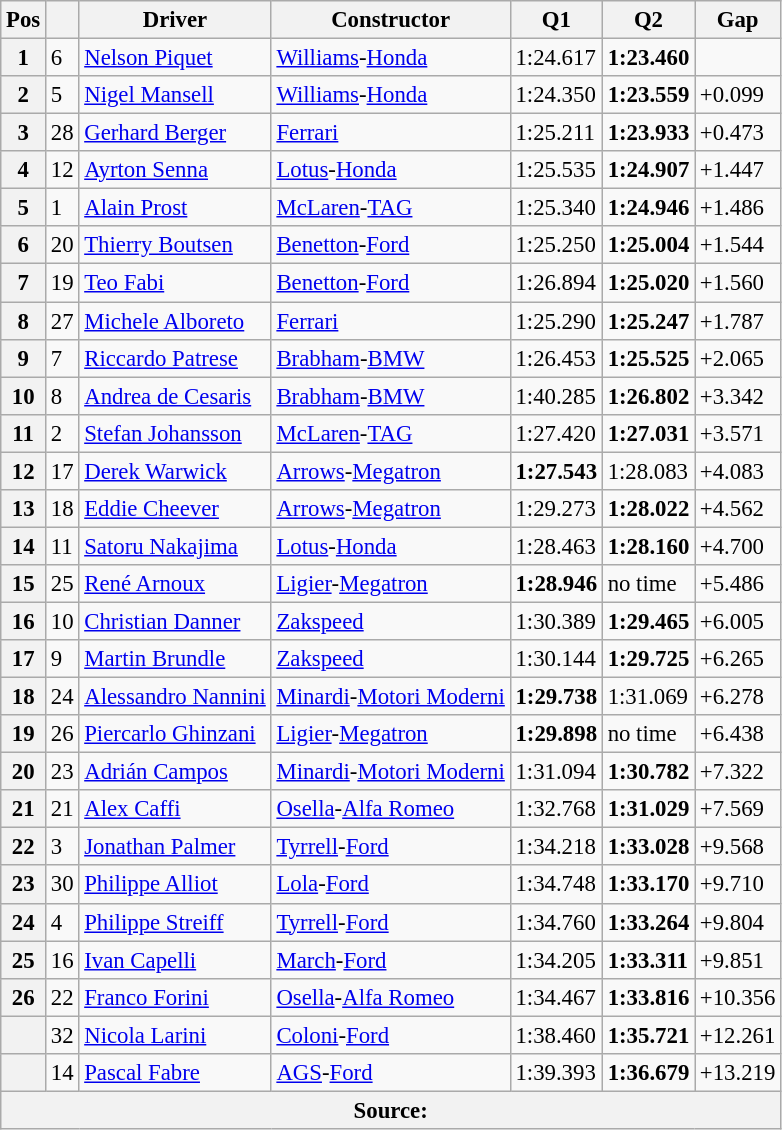<table class="wikitable sortable" style="font-size: 95%;">
<tr>
<th>Pos</th>
<th></th>
<th>Driver</th>
<th>Constructor</th>
<th>Q1</th>
<th>Q2</th>
<th>Gap</th>
</tr>
<tr>
<th>1</th>
<td>6</td>
<td data-sort-value="piq"> <a href='#'>Nelson Piquet</a></td>
<td><a href='#'>Williams</a>-<a href='#'>Honda</a></td>
<td>1:24.617</td>
<td><strong>1:23.460</strong></td>
<td></td>
</tr>
<tr>
<th>2</th>
<td>5</td>
<td data-sort-value="man"> <a href='#'>Nigel Mansell</a></td>
<td><a href='#'>Williams</a>-<a href='#'>Honda</a></td>
<td>1:24.350</td>
<td><strong>1:23.559</strong></td>
<td>+0.099</td>
</tr>
<tr>
<th>3</th>
<td>28</td>
<td data-sort-value="ber"> <a href='#'>Gerhard Berger</a></td>
<td><a href='#'>Ferrari</a></td>
<td>1:25.211</td>
<td><strong>1:23.933</strong></td>
<td>+0.473</td>
</tr>
<tr>
<th>4</th>
<td>12</td>
<td data-sort-value="sen"> <a href='#'>Ayrton Senna</a></td>
<td><a href='#'>Lotus</a>-<a href='#'>Honda</a></td>
<td>1:25.535</td>
<td><strong>1:24.907</strong></td>
<td>+1.447</td>
</tr>
<tr>
<th>5</th>
<td>1</td>
<td data-sort-value="pro"> <a href='#'>Alain Prost</a></td>
<td><a href='#'>McLaren</a>-<a href='#'>TAG</a></td>
<td>1:25.340</td>
<td><strong>1:24.946</strong></td>
<td>+1.486</td>
</tr>
<tr>
<th>6</th>
<td>20</td>
<td data-sort-value="bou"> <a href='#'>Thierry Boutsen</a></td>
<td><a href='#'>Benetton</a>-<a href='#'>Ford</a></td>
<td>1:25.250</td>
<td><strong>1:25.004</strong></td>
<td>+1.544</td>
</tr>
<tr>
<th>7</th>
<td>19</td>
<td data-sort-value="fab"> <a href='#'>Teo Fabi</a></td>
<td><a href='#'>Benetton</a>-<a href='#'>Ford</a></td>
<td>1:26.894</td>
<td><strong>1:25.020</strong></td>
<td>+1.560</td>
</tr>
<tr>
<th>8</th>
<td>27</td>
<td data-sort-value="alb"> <a href='#'>Michele Alboreto</a></td>
<td><a href='#'>Ferrari</a></td>
<td>1:25.290</td>
<td><strong>1:25.247</strong></td>
<td>+1.787</td>
</tr>
<tr>
<th>9</th>
<td>7</td>
<td data-sort-value="pat"> <a href='#'>Riccardo Patrese</a></td>
<td><a href='#'>Brabham</a>-<a href='#'>BMW</a></td>
<td>1:26.453</td>
<td><strong>1:25.525</strong></td>
<td>+2.065</td>
</tr>
<tr>
<th>10</th>
<td>8</td>
<td data-sort-value="ces"> <a href='#'>Andrea de Cesaris</a></td>
<td><a href='#'>Brabham</a>-<a href='#'>BMW</a></td>
<td>1:40.285</td>
<td><strong>1:26.802</strong></td>
<td>+3.342</td>
</tr>
<tr>
<th>11</th>
<td>2</td>
<td data-sort-value="joh"> <a href='#'>Stefan Johansson</a></td>
<td><a href='#'>McLaren</a>-<a href='#'>TAG</a></td>
<td>1:27.420</td>
<td><strong>1:27.031</strong></td>
<td>+3.571</td>
</tr>
<tr>
<th>12</th>
<td>17</td>
<td data-sort-value="war"> <a href='#'>Derek Warwick</a></td>
<td><a href='#'>Arrows</a>-<a href='#'>Megatron</a></td>
<td><strong>1:27.543</strong></td>
<td>1:28.083</td>
<td>+4.083</td>
</tr>
<tr>
<th>13</th>
<td>18</td>
<td data-sort-value="che"> <a href='#'>Eddie Cheever</a></td>
<td><a href='#'>Arrows</a>-<a href='#'>Megatron</a></td>
<td>1:29.273</td>
<td><strong>1:28.022</strong></td>
<td>+4.562</td>
</tr>
<tr>
<th>14</th>
<td>11</td>
<td data-sort-value="nak"> <a href='#'>Satoru Nakajima</a></td>
<td><a href='#'>Lotus</a>-<a href='#'>Honda</a></td>
<td>1:28.463</td>
<td><strong>1:28.160</strong></td>
<td>+4.700</td>
</tr>
<tr>
<th>15</th>
<td>25</td>
<td data-sort-value="arn"> <a href='#'>René Arnoux</a></td>
<td><a href='#'>Ligier</a>-<a href='#'>Megatron</a></td>
<td><strong>1:28.946</strong></td>
<td>no time</td>
<td>+5.486</td>
</tr>
<tr>
<th>16</th>
<td>10</td>
<td data-sort-value="dan"> <a href='#'>Christian Danner</a></td>
<td><a href='#'>Zakspeed</a></td>
<td>1:30.389</td>
<td><strong>1:29.465</strong></td>
<td>+6.005</td>
</tr>
<tr>
<th>17</th>
<td>9</td>
<td data-sort-value="bru"> <a href='#'>Martin Brundle</a></td>
<td><a href='#'>Zakspeed</a></td>
<td>1:30.144</td>
<td><strong>1:29.725</strong></td>
<td>+6.265</td>
</tr>
<tr>
<th>18</th>
<td>24</td>
<td data-sort-value="nan"> <a href='#'>Alessandro Nannini</a></td>
<td><a href='#'>Minardi</a>-<a href='#'>Motori Moderni</a></td>
<td><strong>1:29.738</strong></td>
<td>1:31.069</td>
<td>+6.278</td>
</tr>
<tr>
<th>19</th>
<td>26</td>
<td data-sort-value="ghi"> <a href='#'>Piercarlo Ghinzani</a></td>
<td><a href='#'>Ligier</a>-<a href='#'>Megatron</a></td>
<td><strong>1:29.898</strong></td>
<td>no time</td>
<td>+6.438</td>
</tr>
<tr>
<th>20</th>
<td>23</td>
<td data-sort-value="cam"> <a href='#'>Adrián Campos</a></td>
<td><a href='#'>Minardi</a>-<a href='#'>Motori Moderni</a></td>
<td>1:31.094</td>
<td><strong>1:30.782</strong></td>
<td>+7.322</td>
</tr>
<tr>
<th>21</th>
<td>21</td>
<td data-sort-value="caf"> <a href='#'>Alex Caffi</a></td>
<td><a href='#'>Osella</a>-<a href='#'>Alfa Romeo</a></td>
<td>1:32.768</td>
<td><strong>1:31.029</strong></td>
<td>+7.569</td>
</tr>
<tr>
<th>22</th>
<td>3</td>
<td data-sort-value="pal"> <a href='#'>Jonathan Palmer</a></td>
<td><a href='#'>Tyrrell</a>-<a href='#'>Ford</a></td>
<td>1:34.218</td>
<td><strong>1:33.028</strong></td>
<td>+9.568</td>
</tr>
<tr>
<th>23</th>
<td>30</td>
<td data-sort-value="all"> <a href='#'>Philippe Alliot</a></td>
<td><a href='#'>Lola</a>-<a href='#'>Ford</a></td>
<td>1:34.748</td>
<td><strong>1:33.170</strong></td>
<td>+9.710</td>
</tr>
<tr>
<th>24</th>
<td>4</td>
<td data-sort-value="str"> <a href='#'>Philippe Streiff</a></td>
<td><a href='#'>Tyrrell</a>-<a href='#'>Ford</a></td>
<td>1:34.760</td>
<td><strong>1:33.264</strong></td>
<td>+9.804</td>
</tr>
<tr>
<th>25</th>
<td>16</td>
<td data-sort-value="cap"> <a href='#'>Ivan Capelli</a></td>
<td><a href='#'>March</a>-<a href='#'>Ford</a></td>
<td>1:34.205</td>
<td><strong>1:33.311</strong></td>
<td>+9.851</td>
</tr>
<tr>
<th>26</th>
<td>22</td>
<td data-sort-value="for"> <a href='#'>Franco Forini</a></td>
<td><a href='#'>Osella</a>-<a href='#'>Alfa Romeo</a></td>
<td>1:34.467</td>
<td><strong>1:33.816</strong></td>
<td>+10.356</td>
</tr>
<tr>
<th data-sort-value="27"></th>
<td>32</td>
<td data-sort-value="lar"> <a href='#'>Nicola Larini</a></td>
<td><a href='#'>Coloni</a>-<a href='#'>Ford</a></td>
<td>1:38.460</td>
<td><strong>1:35.721</strong></td>
<td>+12.261</td>
</tr>
<tr>
<th data-sort-value="28"></th>
<td>14</td>
<td data-sort-value="fbr"> <a href='#'>Pascal Fabre</a></td>
<td><a href='#'>AGS</a>-<a href='#'>Ford</a></td>
<td>1:39.393</td>
<td><strong>1:36.679</strong></td>
<td>+13.219</td>
</tr>
<tr>
<th colspan="8">Source:</th>
</tr>
</table>
